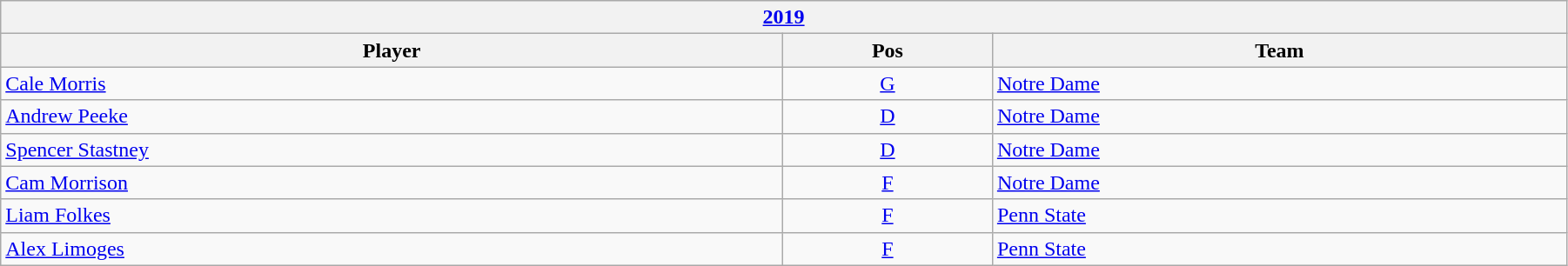<table class="wikitable" width=95%>
<tr>
<th colspan=3><a href='#'>2019</a></th>
</tr>
<tr>
<th>Player</th>
<th>Pos</th>
<th>Team</th>
</tr>
<tr>
<td><a href='#'>Cale Morris</a></td>
<td style="text-align:center;"><a href='#'>G</a></td>
<td><a href='#'>Notre Dame</a></td>
</tr>
<tr>
<td><a href='#'>Andrew Peeke</a></td>
<td style="text-align:center;"><a href='#'>D</a></td>
<td><a href='#'>Notre Dame</a></td>
</tr>
<tr>
<td><a href='#'>Spencer Stastney</a></td>
<td style="text-align:center;"><a href='#'>D</a></td>
<td><a href='#'>Notre Dame</a></td>
</tr>
<tr>
<td><a href='#'>Cam Morrison</a></td>
<td style="text-align:center;"><a href='#'>F</a></td>
<td><a href='#'>Notre Dame</a></td>
</tr>
<tr>
<td><a href='#'>Liam Folkes</a></td>
<td style="text-align:center;"><a href='#'>F</a></td>
<td><a href='#'>Penn State</a></td>
</tr>
<tr>
<td><a href='#'>Alex Limoges</a></td>
<td style="text-align:center;"><a href='#'>F</a></td>
<td><a href='#'>Penn State</a></td>
</tr>
</table>
